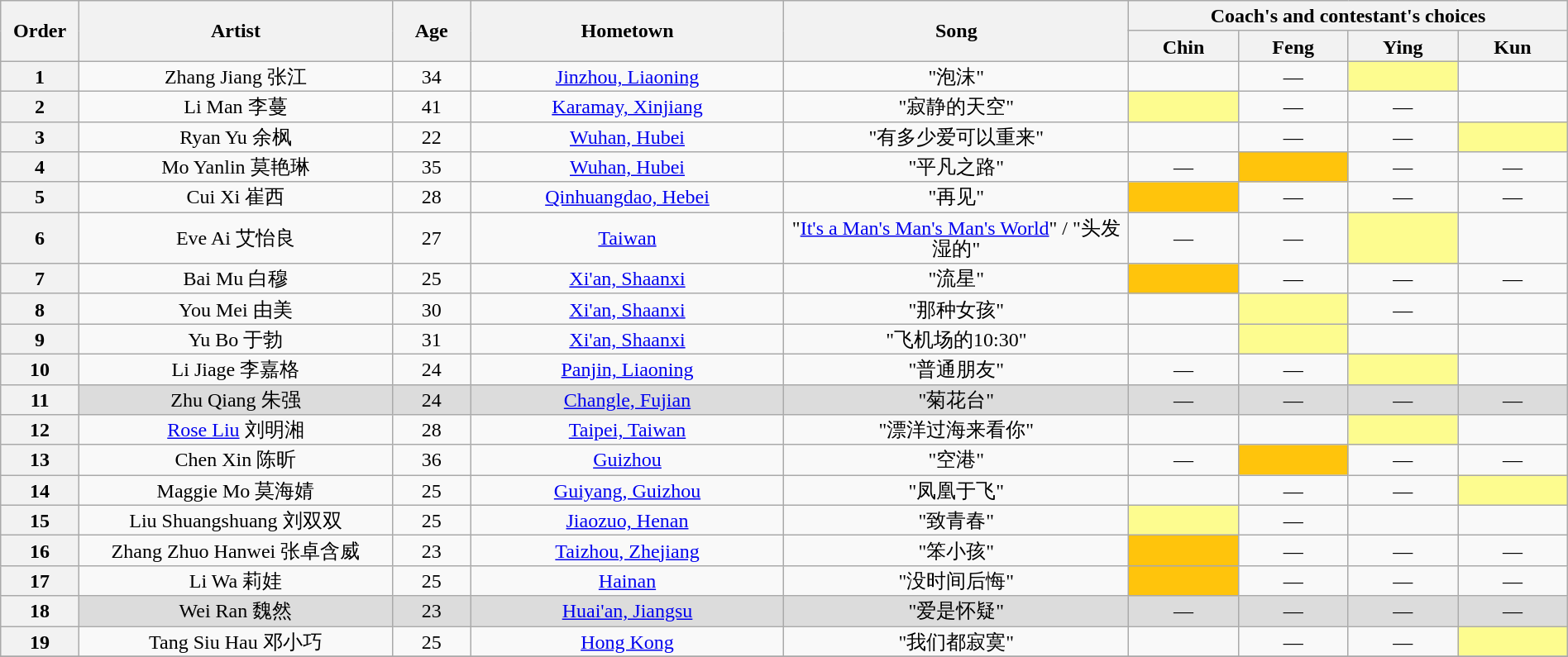<table class="wikitable" style="text-align:center; line-height:17px; width:100%;">
<tr>
<th scope="col" rowspan="2" style="width:05%;">Order</th>
<th scope="col" rowspan="2" style="width:20%;">Artist</th>
<th scope="col" rowspan="2" style="width:05%;">Age</th>
<th scope="col" rowspan="2" style="width:20%;">Hometown</th>
<th scope="col" rowspan="2" style="width:22%;">Song</th>
<th scope="col" colspan="4" style="width:28%;">Coach's and contestant's choices</th>
</tr>
<tr>
<th style="width:07%;">Chin</th>
<th style="width:07%;">Feng</th>
<th style="width:07%;">Ying</th>
<th style="width:07%;">Kun</th>
</tr>
<tr>
<th>1</th>
<td>Zhang Jiang 张江</td>
<td>34</td>
<td><a href='#'>Jinzhou, Liaoning</a></td>
<td>"泡沫"</td>
<td><strong></strong></td>
<td>—</td>
<td style="background:#fdfc8f;"><strong></strong></td>
<td><strong></strong></td>
</tr>
<tr>
<th>2</th>
<td>Li Man 李蔓</td>
<td>41</td>
<td><a href='#'>Karamay, Xinjiang</a></td>
<td>"寂静的天空"</td>
<td style="background:#fdfc8f;"><strong></strong></td>
<td>—</td>
<td>—</td>
<td><strong></strong></td>
</tr>
<tr>
<th>3</th>
<td>Ryan Yu 余枫</td>
<td>22</td>
<td><a href='#'>Wuhan, Hubei</a></td>
<td>"有多少爱可以重来"</td>
<td><strong></strong></td>
<td>—</td>
<td>—</td>
<td style="background:#fdfc8f;"><strong></strong></td>
</tr>
<tr>
<th>4</th>
<td>Mo Yanlin 莫艳琳</td>
<td>35</td>
<td><a href='#'>Wuhan, Hubei</a></td>
<td>"平凡之路"</td>
<td>—</td>
<td style="background:#FFC40C;"><strong></strong></td>
<td>—</td>
<td>—</td>
</tr>
<tr>
<th>5</th>
<td>Cui Xi 崔西</td>
<td>28</td>
<td><a href='#'>Qinhuangdao, Hebei</a></td>
<td>"再见"</td>
<td style="background:#FFC40C;"><strong></strong></td>
<td>—</td>
<td>—</td>
<td>—</td>
</tr>
<tr>
<th>6</th>
<td>Eve Ai 艾怡良</td>
<td>27</td>
<td><a href='#'>Taiwan</a></td>
<td>"<a href='#'>It's a Man's Man's Man's World</a>" / "头发湿的"</td>
<td>—</td>
<td>—</td>
<td style="background:#fdfc8f;"><strong></strong></td>
<td><strong></strong></td>
</tr>
<tr>
<th>7</th>
<td>Bai Mu 白穆</td>
<td>25</td>
<td><a href='#'>Xi'an, Shaanxi</a></td>
<td>"流星"</td>
<td style="background:#FFC40C;"><strong></strong></td>
<td>—</td>
<td>—</td>
<td>—</td>
</tr>
<tr>
<th>8</th>
<td>You Mei 由美</td>
<td>30</td>
<td><a href='#'>Xi'an, Shaanxi</a></td>
<td>"那种女孩"</td>
<td><strong></strong></td>
<td style="background:#fdfc8f;"><strong></strong></td>
<td>—</td>
<td><strong></strong></td>
</tr>
<tr>
<th>9</th>
<td>Yu Bo 于勃</td>
<td>31</td>
<td><a href='#'>Xi'an, Shaanxi</a></td>
<td>"飞机场的10:30"</td>
<td><strong></strong></td>
<td style="background:#fdfc8f;"><strong></strong></td>
<td><strong></strong></td>
<td><strong></strong></td>
</tr>
<tr>
<th>10</th>
<td>Li Jiage 李嘉格</td>
<td>24</td>
<td><a href='#'>Panjin, Liaoning</a></td>
<td>"普通朋友"</td>
<td>—</td>
<td>—</td>
<td style="background:#fdfc8f;"><strong></strong></td>
<td><strong></strong></td>
</tr>
<tr>
<th>11</th>
<td style="background:#DCDCDC;">Zhu Qiang 朱强</td>
<td style="background:#DCDCDC;">24</td>
<td style="background:#DCDCDC;"><a href='#'>Changle, Fujian</a></td>
<td style="background:#DCDCDC;">"菊花台"</td>
<td style="background:#DCDCDC;">—</td>
<td style="background:#DCDCDC;">—</td>
<td style="background:#DCDCDC;">—</td>
<td style="background:#DCDCDC;">—</td>
</tr>
<tr>
<th>12</th>
<td><a href='#'>Rose Liu</a> 刘明湘</td>
<td>28</td>
<td><a href='#'>Taipei, Taiwan</a></td>
<td>"漂洋过海来看你"</td>
<td><strong></strong></td>
<td><strong></strong> </td>
<td style="background:#fdfc8f;"><strong></strong></td>
<td><strong></strong></td>
</tr>
<tr>
<th>13</th>
<td>Chen Xin 陈昕</td>
<td>36</td>
<td><a href='#'>Guizhou</a></td>
<td>"空港"</td>
<td>—</td>
<td style="background:#FFC40C;"><strong></strong></td>
<td>—</td>
<td>—</td>
</tr>
<tr>
<th>14</th>
<td>Maggie Mo 莫海婧</td>
<td>25</td>
<td><a href='#'>Guiyang, Guizhou</a></td>
<td>"凤凰于飞"</td>
<td><strong></strong></td>
<td>—</td>
<td>—</td>
<td style="background:#fdfc8f;"><strong></strong></td>
</tr>
<tr>
<th>15</th>
<td>Liu Shuangshuang 刘双双</td>
<td>25</td>
<td><a href='#'>Jiaozuo, Henan</a></td>
<td>"致青春"</td>
<td style="background:#fdfc8f;"><strong></strong></td>
<td>—</td>
<td><strong></strong></td>
<td><strong></strong></td>
</tr>
<tr>
<th>16</th>
<td>Zhang Zhuo Hanwei 张卓含威</td>
<td>23</td>
<td><a href='#'>Taizhou, Zhejiang</a></td>
<td>"笨小孩"</td>
<td style="background:#FFC40C;"><strong></strong></td>
<td>—</td>
<td>—</td>
<td>—</td>
</tr>
<tr>
<th>17</th>
<td>Li Wa 莉娃</td>
<td>25</td>
<td><a href='#'>Hainan</a></td>
<td>"没时间后悔"</td>
<td style="background:#FFC40C;"><strong></strong></td>
<td>—</td>
<td>—</td>
<td>—</td>
</tr>
<tr>
<th>18</th>
<td style="background:#DCDCDC;">Wei Ran 魏然</td>
<td style="background:#DCDCDC;">23</td>
<td style="background:#DCDCDC;"><a href='#'>Huai'an, Jiangsu</a></td>
<td style="background:#DCDCDC;">"爱是怀疑"</td>
<td style="background:#DCDCDC;">—</td>
<td style="background:#DCDCDC;">—</td>
<td style="background:#DCDCDC;">—</td>
<td style="background:#DCDCDC;">—</td>
</tr>
<tr>
<th>19</th>
<td>Tang Siu Hau 邓小巧</td>
<td>25</td>
<td><a href='#'>Hong Kong</a></td>
<td>"我们都寂寞"</td>
<td><strong></strong></td>
<td>—</td>
<td>—</td>
<td style="background:#fdfc8f;"><strong></strong></td>
</tr>
<tr>
</tr>
</table>
